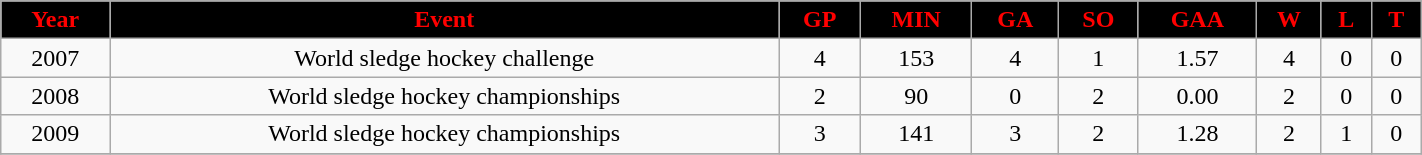<table class="wikitable" width="75%">
<tr align="center"  style=" background:black;color:red;">
<td><strong>Year</strong></td>
<td><strong>Event</strong></td>
<td><strong>GP</strong></td>
<td><strong>MIN</strong></td>
<td><strong>GA</strong></td>
<td><strong>SO</strong></td>
<td><strong>GAA</strong></td>
<td><strong>W</strong></td>
<td><strong>L</strong></td>
<td><strong>T</strong></td>
</tr>
<tr align="center" bgcolor="">
<td>2007</td>
<td>World sledge hockey challenge</td>
<td>4</td>
<td>153</td>
<td>4</td>
<td>1</td>
<td>1.57</td>
<td>4</td>
<td>0</td>
<td>0</td>
</tr>
<tr align="center" bgcolor="">
<td>2008</td>
<td>World sledge hockey championships</td>
<td>2</td>
<td>90</td>
<td>0</td>
<td>2</td>
<td>0.00</td>
<td>2</td>
<td>0</td>
<td>0</td>
</tr>
<tr align="center" bgcolor="">
<td>2009</td>
<td>World sledge hockey championships</td>
<td>3</td>
<td>141</td>
<td>3</td>
<td>2</td>
<td>1.28</td>
<td>2</td>
<td>1</td>
<td>0</td>
</tr>
<tr align="center" bgcolor="">
</tr>
</table>
